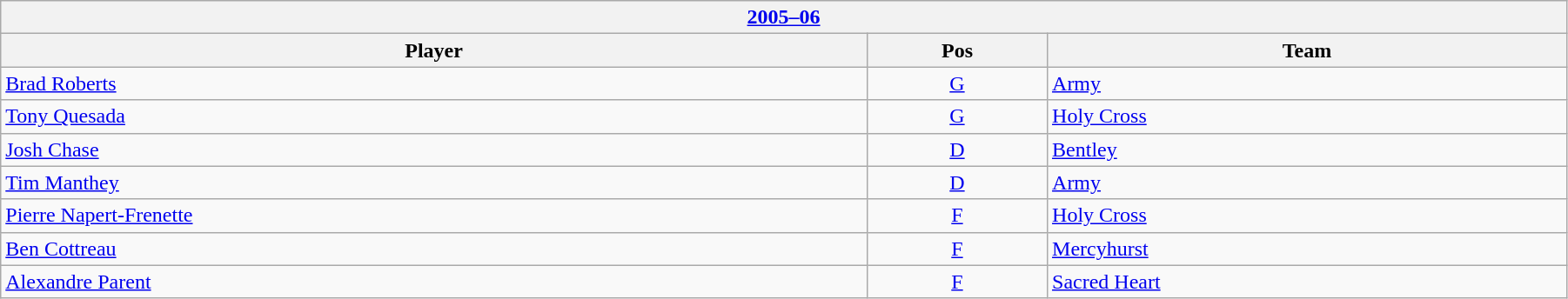<table class="wikitable" width=95%>
<tr>
<th colspan=3><a href='#'>2005–06</a></th>
</tr>
<tr>
<th>Player</th>
<th>Pos</th>
<th>Team</th>
</tr>
<tr>
<td><a href='#'>Brad Roberts</a></td>
<td style="text-align:center;"><a href='#'>G</a></td>
<td><a href='#'>Army</a></td>
</tr>
<tr>
<td><a href='#'>Tony Quesada</a></td>
<td style="text-align:center;"><a href='#'>G</a></td>
<td><a href='#'>Holy Cross</a></td>
</tr>
<tr>
<td><a href='#'>Josh Chase</a></td>
<td style="text-align:center;"><a href='#'>D</a></td>
<td><a href='#'>Bentley</a></td>
</tr>
<tr>
<td><a href='#'>Tim Manthey</a></td>
<td style="text-align:center;"><a href='#'>D</a></td>
<td><a href='#'>Army</a></td>
</tr>
<tr>
<td><a href='#'>Pierre Napert-Frenette</a></td>
<td style="text-align:center;"><a href='#'>F</a></td>
<td><a href='#'>Holy Cross</a></td>
</tr>
<tr>
<td><a href='#'>Ben Cottreau</a></td>
<td style="text-align:center;"><a href='#'>F</a></td>
<td><a href='#'>Mercyhurst</a></td>
</tr>
<tr>
<td><a href='#'>Alexandre Parent</a></td>
<td style="text-align:center;"><a href='#'>F</a></td>
<td><a href='#'>Sacred Heart</a></td>
</tr>
</table>
